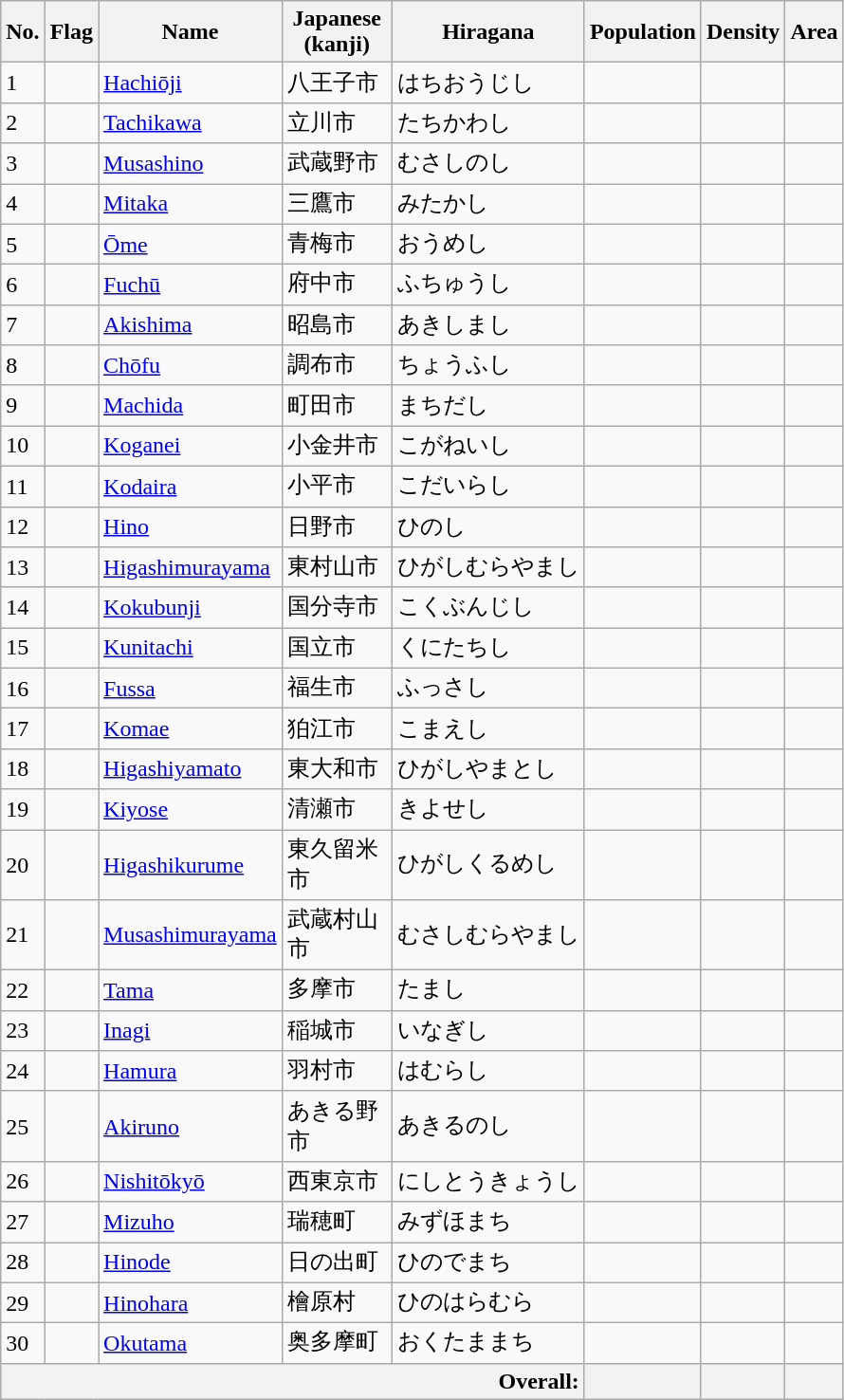<table class="wikitable sortable">
<tr>
<th>No.</th>
<th class="unsortable">Flag</th>
<th>Name</th>
<th width="70px" class="unsortable">Japanese (kanji)</th>
<th>Hiragana</th>
<th>Population<br></th>
<th>Density<br></th>
<th>Area<br></th>
</tr>
<tr>
<td>1</td>
<td></td>
<td><a href='#'>Hachiōji</a></td>
<td>八王子市</td>
<td>はちおうじし</td>
<td></td>
<td></td>
<td></td>
</tr>
<tr>
<td>2</td>
<td></td>
<td><a href='#'>Tachikawa</a></td>
<td>立川市</td>
<td>たちかわし</td>
<td></td>
<td></td>
<td></td>
</tr>
<tr>
<td>3</td>
<td></td>
<td><a href='#'>Musashino</a></td>
<td>武蔵野市</td>
<td>むさしのし</td>
<td></td>
<td></td>
<td></td>
</tr>
<tr>
<td>4</td>
<td></td>
<td><a href='#'>Mitaka</a></td>
<td>三鷹市</td>
<td>みたかし</td>
<td></td>
<td></td>
<td></td>
</tr>
<tr>
<td>5</td>
<td></td>
<td><a href='#'>Ōme</a></td>
<td>青梅市</td>
<td>おうめし</td>
<td></td>
<td></td>
<td></td>
</tr>
<tr>
<td>6</td>
<td></td>
<td><a href='#'>Fuchū</a></td>
<td>府中市</td>
<td>ふちゅうし</td>
<td></td>
<td></td>
<td></td>
</tr>
<tr>
<td>7</td>
<td></td>
<td><a href='#'>Akishima</a></td>
<td>昭島市</td>
<td>あきしまし</td>
<td></td>
<td></td>
<td></td>
</tr>
<tr>
<td>8</td>
<td></td>
<td><a href='#'>Chōfu</a></td>
<td>調布市</td>
<td>ちょうふし</td>
<td></td>
<td></td>
<td></td>
</tr>
<tr>
<td>9</td>
<td></td>
<td><a href='#'>Machida</a></td>
<td>町田市</td>
<td>まちだし</td>
<td></td>
<td></td>
<td></td>
</tr>
<tr>
<td>10</td>
<td></td>
<td><a href='#'>Koganei</a></td>
<td>小金井市</td>
<td>こがねいし</td>
<td></td>
<td></td>
<td></td>
</tr>
<tr>
<td>11</td>
<td></td>
<td><a href='#'>Kodaira</a></td>
<td>小平市</td>
<td>こだいらし</td>
<td></td>
<td></td>
<td></td>
</tr>
<tr>
<td>12</td>
<td></td>
<td><a href='#'>Hino</a></td>
<td>日野市</td>
<td>ひのし</td>
<td></td>
<td></td>
<td></td>
</tr>
<tr>
<td>13</td>
<td></td>
<td><a href='#'>Higashimurayama</a></td>
<td>東村山市</td>
<td>ひがしむらやまし</td>
<td></td>
<td></td>
<td></td>
</tr>
<tr>
<td>14</td>
<td></td>
<td><a href='#'>Kokubunji</a></td>
<td>国分寺市</td>
<td>こくぶんじし</td>
<td></td>
<td></td>
<td></td>
</tr>
<tr>
<td>15</td>
<td></td>
<td><a href='#'>Kunitachi</a></td>
<td>国立市</td>
<td>くにたちし</td>
<td></td>
<td></td>
<td></td>
</tr>
<tr>
<td>16</td>
<td></td>
<td><a href='#'>Fussa</a></td>
<td>福生市</td>
<td>ふっさし</td>
<td></td>
<td></td>
<td></td>
</tr>
<tr>
<td>17</td>
<td></td>
<td><a href='#'>Komae</a></td>
<td>狛江市</td>
<td>こまえし</td>
<td></td>
<td></td>
<td></td>
</tr>
<tr>
<td>18</td>
<td></td>
<td><a href='#'>Higashiyamato</a></td>
<td>東大和市</td>
<td>ひがしやまとし</td>
<td></td>
<td></td>
<td></td>
</tr>
<tr>
<td>19</td>
<td></td>
<td><a href='#'>Kiyose</a></td>
<td>清瀬市</td>
<td>きよせし</td>
<td></td>
<td></td>
<td></td>
</tr>
<tr>
<td>20</td>
<td></td>
<td><a href='#'>Higashikurume</a></td>
<td>東久留米市</td>
<td>ひがしくるめし</td>
<td></td>
<td></td>
<td></td>
</tr>
<tr>
<td>21</td>
<td></td>
<td><a href='#'>Musashimurayama</a></td>
<td>武蔵村山市</td>
<td>むさしむらやまし</td>
<td></td>
<td></td>
<td></td>
</tr>
<tr>
<td>22</td>
<td></td>
<td><a href='#'>Tama</a></td>
<td>多摩市</td>
<td>たまし</td>
<td></td>
<td></td>
<td></td>
</tr>
<tr>
<td>23</td>
<td></td>
<td><a href='#'>Inagi</a></td>
<td>稲城市</td>
<td>いなぎし</td>
<td></td>
<td></td>
<td></td>
</tr>
<tr>
<td>24</td>
<td></td>
<td><a href='#'>Hamura</a></td>
<td>羽村市</td>
<td>はむらし</td>
<td></td>
<td></td>
<td></td>
</tr>
<tr>
<td>25</td>
<td></td>
<td><a href='#'>Akiruno</a></td>
<td>あきる野市</td>
<td>あきるのし</td>
<td></td>
<td></td>
<td></td>
</tr>
<tr>
<td>26</td>
<td></td>
<td><a href='#'>Nishitōkyō</a></td>
<td>西東京市</td>
<td>にしとうきょうし</td>
<td></td>
<td></td>
<td></td>
</tr>
<tr>
<td>27</td>
<td></td>
<td><a href='#'>Mizuho</a></td>
<td>瑞穂町</td>
<td>みずほまち</td>
<td></td>
<td></td>
<td></td>
</tr>
<tr>
<td>28</td>
<td></td>
<td><a href='#'>Hinode</a></td>
<td>日の出町</td>
<td>ひのでまち</td>
<td></td>
<td></td>
<td></td>
</tr>
<tr>
<td>29</td>
<td></td>
<td><a href='#'>Hinohara</a></td>
<td>檜原村</td>
<td>ひのはらむら</td>
<td></td>
<td></td>
<td></td>
</tr>
<tr>
<td>30</td>
<td></td>
<td><a href='#'>Okutama</a></td>
<td>奥多摩町</td>
<td>おくたままち</td>
<td></td>
<td></td>
<td></td>
</tr>
<tr class="sortbottom">
<th colspan="5" style="text-align: right;">Overall:</th>
<th></th>
<th></th>
<th></th>
</tr>
</table>
